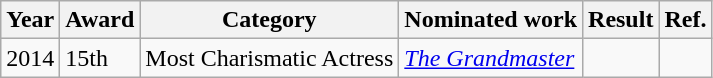<table class="wikitable">
<tr>
<th>Year</th>
<th>Award</th>
<th>Category</th>
<th>Nominated work</th>
<th>Result</th>
<th>Ref.</th>
</tr>
<tr>
<td>2014</td>
<td>15th</td>
<td>Most Charismatic Actress</td>
<td><em><a href='#'>The Grandmaster</a></em></td>
<td></td>
<td></td>
</tr>
</table>
